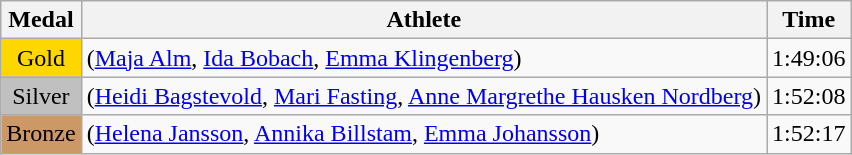<table class="wikitable">
<tr>
<th>Medal</th>
<th>Athlete</th>
<th>Time</th>
</tr>
<tr>
<td style="text-align:center;background-color:gold;">Gold</td>
<td> (<a href='#'>Maja Alm</a>, <a href='#'>Ida Bobach</a>, <a href='#'>Emma Klingenberg</a>)</td>
<td>1:49:06</td>
</tr>
<tr>
<td style="text-align:center;background-color:silver;">Silver</td>
<td> (<a href='#'>Heidi Bagstevold</a>, <a href='#'>Mari Fasting</a>, <a href='#'>Anne Margrethe Hausken Nordberg</a>)</td>
<td>1:52:08</td>
</tr>
<tr>
<td style="text-align:center;background-color:#CC9966;">Bronze</td>
<td> (<a href='#'>Helena Jansson</a>, <a href='#'>Annika Billstam</a>, <a href='#'>Emma Johansson</a>)</td>
<td>1:52:17</td>
</tr>
</table>
